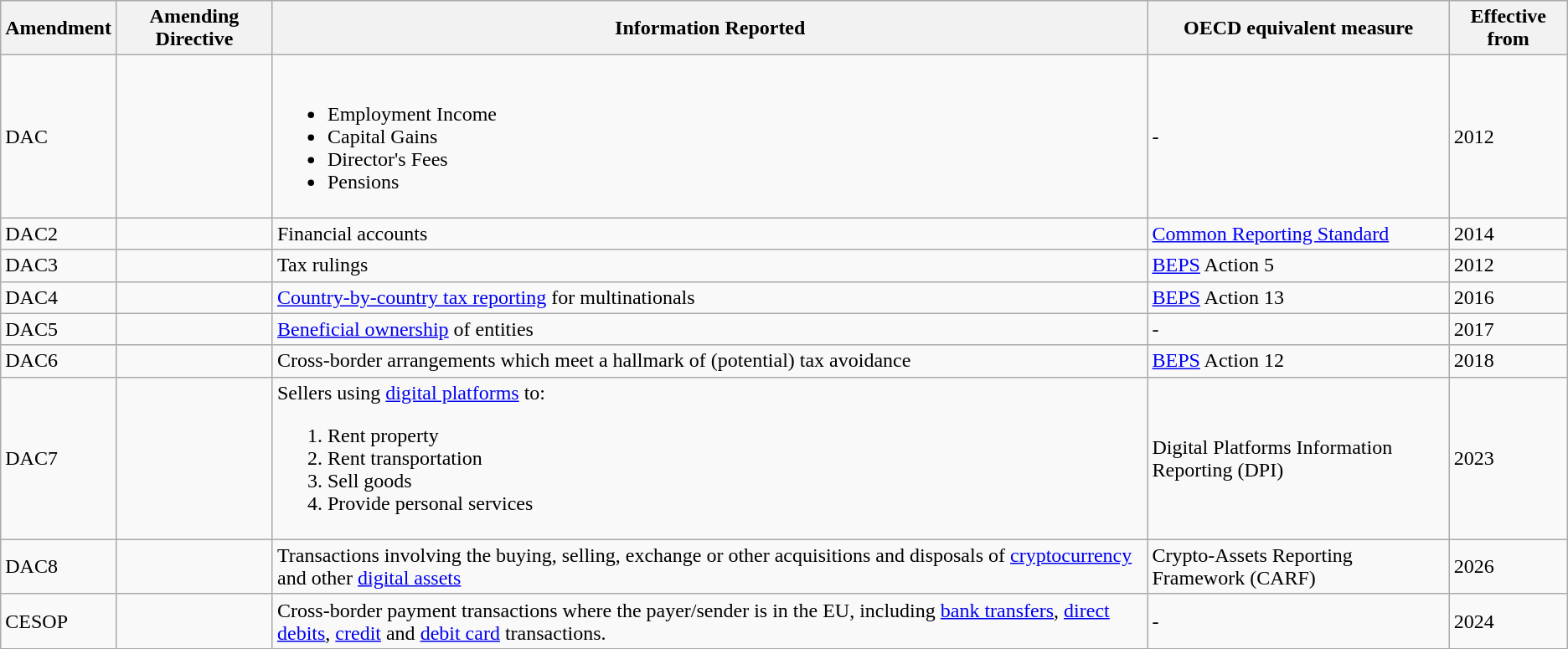<table class="wikitable">
<tr>
<th>Amendment</th>
<th>Amending Directive</th>
<th>Information Reported</th>
<th>OECD equivalent measure</th>
<th>Effective from</th>
</tr>
<tr>
<td>DAC</td>
<td></td>
<td><br><ul><li>Employment Income</li><li>Capital Gains</li><li>Director's Fees</li><li>Pensions</li></ul></td>
<td>-</td>
<td>2012</td>
</tr>
<tr>
<td>DAC2</td>
<td></td>
<td>Financial accounts</td>
<td><a href='#'>Common Reporting Standard</a></td>
<td>2014</td>
</tr>
<tr>
<td>DAC3</td>
<td></td>
<td>Tax rulings</td>
<td><a href='#'>BEPS</a> Action 5</td>
<td>2012</td>
</tr>
<tr>
<td>DAC4</td>
<td></td>
<td><a href='#'>Country-by-country tax reporting</a> for multinationals</td>
<td><a href='#'>BEPS</a> Action 13</td>
<td>2016</td>
</tr>
<tr>
<td>DAC5</td>
<td></td>
<td><a href='#'>Beneficial ownership</a> of entities</td>
<td>-</td>
<td>2017</td>
</tr>
<tr>
<td>DAC6</td>
<td></td>
<td>Cross-border arrangements which meet a hallmark of (potential) tax avoidance</td>
<td><a href='#'>BEPS</a> Action 12</td>
<td>2018</td>
</tr>
<tr>
<td>DAC7</td>
<td></td>
<td>Sellers using <a href='#'>digital platforms</a> to:<br><ol><li>Rent property</li><li>Rent transportation</li><li>Sell goods</li><li>Provide personal services</li></ol></td>
<td>Digital Platforms Information Reporting (DPI)</td>
<td>2023</td>
</tr>
<tr>
<td>DAC8</td>
<td></td>
<td>Transactions involving the buying, selling, exchange or other acquisitions and disposals of <a href='#'>cryptocurrency</a> and other <a href='#'>digital assets</a></td>
<td>Crypto-Assets Reporting Framework (CARF)</td>
<td>2026</td>
</tr>
<tr>
<td>CESOP</td>
<td></td>
<td>Cross-border payment transactions where the payer/sender is in the EU, including <a href='#'>bank transfers</a>, <a href='#'>direct debits</a>, <a href='#'>credit</a> and <a href='#'>debit card</a> transactions.</td>
<td>-</td>
<td>2024</td>
</tr>
</table>
